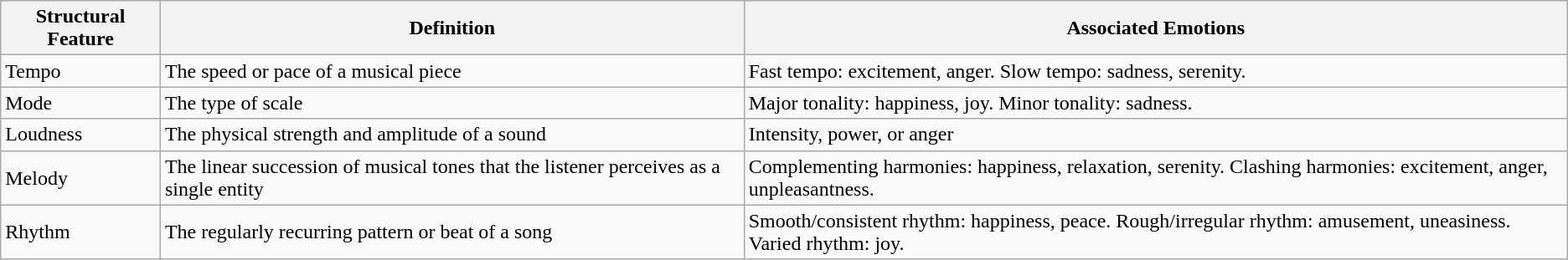<table class="wikitable">
<tr>
<th>Structural Feature</th>
<th>Definition</th>
<th>Associated Emotions</th>
</tr>
<tr>
<td>Tempo</td>
<td>The speed or pace of a musical piece</td>
<td>Fast tempo: excitement, anger. Slow tempo: sadness, serenity.</td>
</tr>
<tr>
<td>Mode</td>
<td>The type of scale</td>
<td>Major tonality: happiness, joy. Minor tonality: sadness.</td>
</tr>
<tr>
<td>Loudness</td>
<td>The physical strength and amplitude of a sound</td>
<td>Intensity, power, or anger</td>
</tr>
<tr>
<td>Melody</td>
<td>The linear succession of musical tones that the listener perceives as a single entity</td>
<td>Complementing harmonies: happiness, relaxation, serenity. Clashing harmonies: excitement, anger, unpleasantness.</td>
</tr>
<tr>
<td>Rhythm</td>
<td>The regularly recurring pattern or beat of a song</td>
<td>Smooth/consistent rhythm: happiness, peace. Rough/irregular rhythm: amusement, uneasiness. Varied rhythm: joy.</td>
</tr>
</table>
